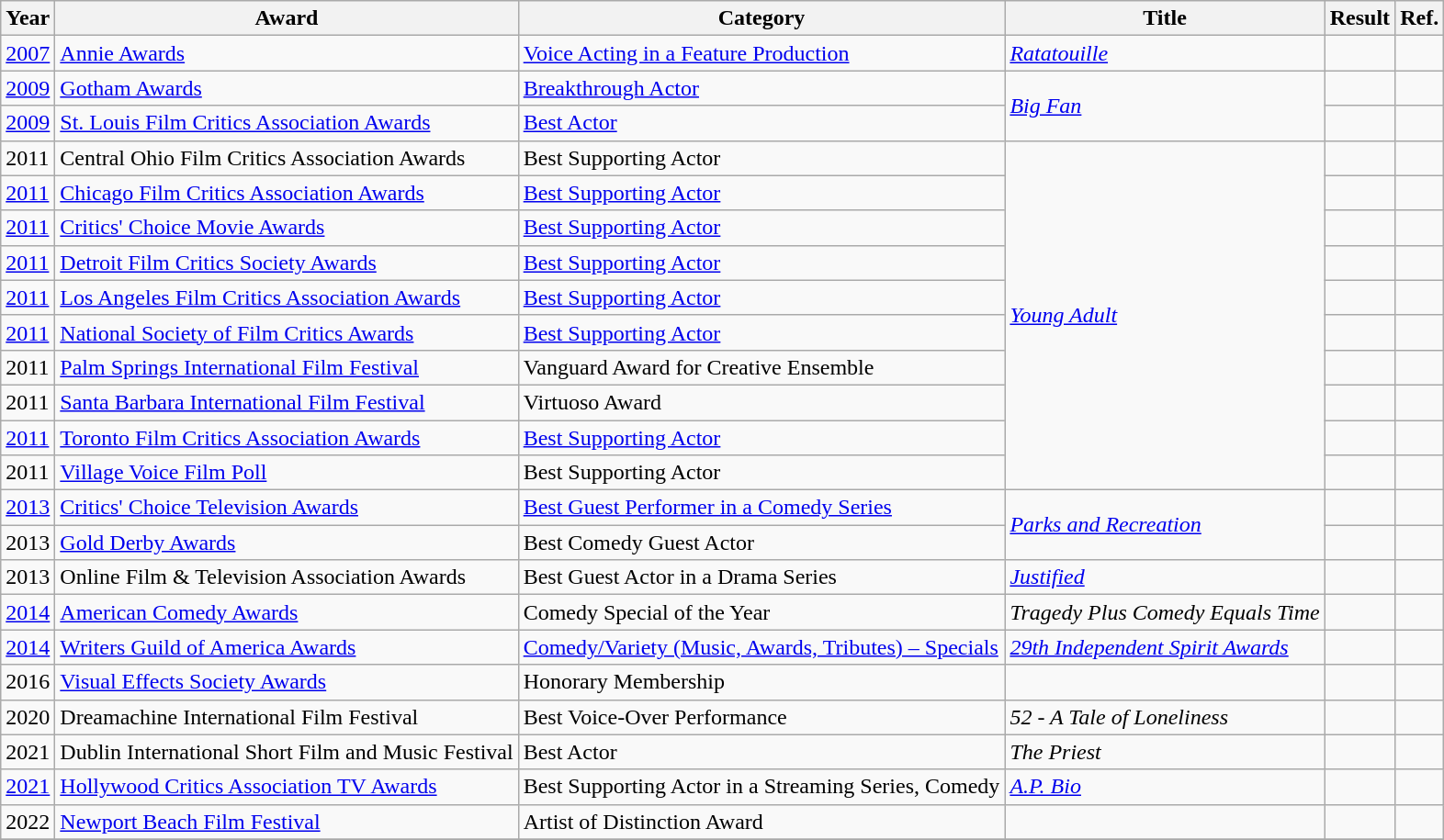<table class="wikitable">
<tr>
<th>Year</th>
<th>Award</th>
<th>Category</th>
<th>Title</th>
<th>Result</th>
<th>Ref.</th>
</tr>
<tr>
<td><a href='#'>2007</a></td>
<td><a href='#'>Annie Awards</a></td>
<td><a href='#'>Voice Acting in a Feature Production</a></td>
<td><em><a href='#'>Ratatouille</a></em></td>
<td></td>
<td align="center"></td>
</tr>
<tr>
<td><a href='#'>2009</a></td>
<td><a href='#'>Gotham Awards</a></td>
<td><a href='#'>Breakthrough Actor</a></td>
<td rowspan="2"><em><a href='#'>Big Fan</a></em></td>
<td></td>
<td align="center"></td>
</tr>
<tr>
<td><a href='#'>2009</a></td>
<td><a href='#'>St. Louis Film Critics Association Awards</a></td>
<td><a href='#'>Best Actor</a></td>
<td></td>
<td align="center"></td>
</tr>
<tr>
<td>2011</td>
<td>Central Ohio Film Critics Association Awards</td>
<td>Best Supporting Actor</td>
<td rowspan="10"><em><a href='#'>Young Adult</a></em></td>
<td></td>
<td align="center"></td>
</tr>
<tr>
<td><a href='#'>2011</a></td>
<td><a href='#'>Chicago Film Critics Association Awards</a></td>
<td><a href='#'>Best Supporting Actor</a></td>
<td></td>
<td align="center"></td>
</tr>
<tr>
<td><a href='#'>2011</a></td>
<td><a href='#'>Critics' Choice Movie Awards</a></td>
<td><a href='#'>Best Supporting Actor</a></td>
<td></td>
<td align="center"></td>
</tr>
<tr>
<td><a href='#'>2011</a></td>
<td><a href='#'>Detroit Film Critics Society Awards</a></td>
<td><a href='#'>Best Supporting Actor</a></td>
<td></td>
<td align="center"></td>
</tr>
<tr>
<td><a href='#'>2011</a></td>
<td><a href='#'>Los Angeles Film Critics Association Awards</a></td>
<td><a href='#'>Best Supporting Actor</a></td>
<td></td>
<td align="center"></td>
</tr>
<tr>
<td><a href='#'>2011</a></td>
<td><a href='#'>National Society of Film Critics Awards</a></td>
<td><a href='#'>Best Supporting Actor</a></td>
<td></td>
<td align="center"></td>
</tr>
<tr>
<td>2011</td>
<td><a href='#'>Palm Springs International Film Festival</a></td>
<td>Vanguard Award for Creative Ensemble</td>
<td></td>
<td align="center"></td>
</tr>
<tr>
<td>2011</td>
<td><a href='#'>Santa Barbara International Film Festival</a></td>
<td>Virtuoso Award</td>
<td></td>
<td align="center"></td>
</tr>
<tr>
<td><a href='#'>2011</a></td>
<td><a href='#'>Toronto Film Critics Association Awards</a></td>
<td><a href='#'>Best Supporting Actor</a></td>
<td></td>
<td align="center"></td>
</tr>
<tr>
<td>2011</td>
<td><a href='#'>Village Voice Film Poll</a></td>
<td>Best Supporting Actor</td>
<td></td>
<td align="center"></td>
</tr>
<tr>
<td><a href='#'>2013</a></td>
<td><a href='#'>Critics' Choice Television Awards</a></td>
<td><a href='#'>Best Guest Performer in a Comedy Series</a></td>
<td rowspan="2"><em><a href='#'>Parks and Recreation</a></em></td>
<td></td>
<td align="center"></td>
</tr>
<tr>
<td>2013</td>
<td><a href='#'>Gold Derby Awards</a></td>
<td>Best Comedy Guest Actor</td>
<td></td>
<td align="center"></td>
</tr>
<tr>
<td>2013</td>
<td>Online Film & Television Association Awards</td>
<td>Best Guest Actor in a Drama Series</td>
<td><em><a href='#'>Justified</a></em></td>
<td></td>
<td align="center"></td>
</tr>
<tr>
<td><a href='#'>2014</a></td>
<td><a href='#'>American Comedy Awards</a></td>
<td>Comedy Special of the Year</td>
<td><em>Tragedy Plus Comedy Equals Time</em></td>
<td></td>
<td align="center"></td>
</tr>
<tr>
<td><a href='#'>2014</a></td>
<td><a href='#'>Writers Guild of America Awards</a></td>
<td><a href='#'>Comedy/Variety (Music, Awards, Tributes) – Specials</a></td>
<td><em><a href='#'>29th Independent Spirit Awards</a></em></td>
<td></td>
<td align="center"></td>
</tr>
<tr>
<td>2016</td>
<td><a href='#'>Visual Effects Society Awards</a></td>
<td>Honorary Membership</td>
<td></td>
<td></td>
<td align="center"></td>
</tr>
<tr>
<td>2020</td>
<td>Dreamachine International Film Festival</td>
<td>Best Voice-Over Performance</td>
<td><em>52 - A Tale of Loneliness</em></td>
<td></td>
<td align="center"></td>
</tr>
<tr>
<td>2021</td>
<td>Dublin International Short Film and Music Festival</td>
<td>Best Actor</td>
<td><em>The Priest</em></td>
<td></td>
<td align="center"></td>
</tr>
<tr>
<td><a href='#'>2021</a></td>
<td><a href='#'>Hollywood Critics Association TV Awards</a></td>
<td>Best Supporting Actor in a Streaming Series, Comedy</td>
<td><em><a href='#'>A.P. Bio</a></em></td>
<td></td>
<td align="center"></td>
</tr>
<tr>
<td>2022</td>
<td><a href='#'>Newport Beach Film Festival</a></td>
<td>Artist of Distinction Award</td>
<td></td>
<td></td>
<td align="center"></td>
</tr>
<tr>
</tr>
</table>
